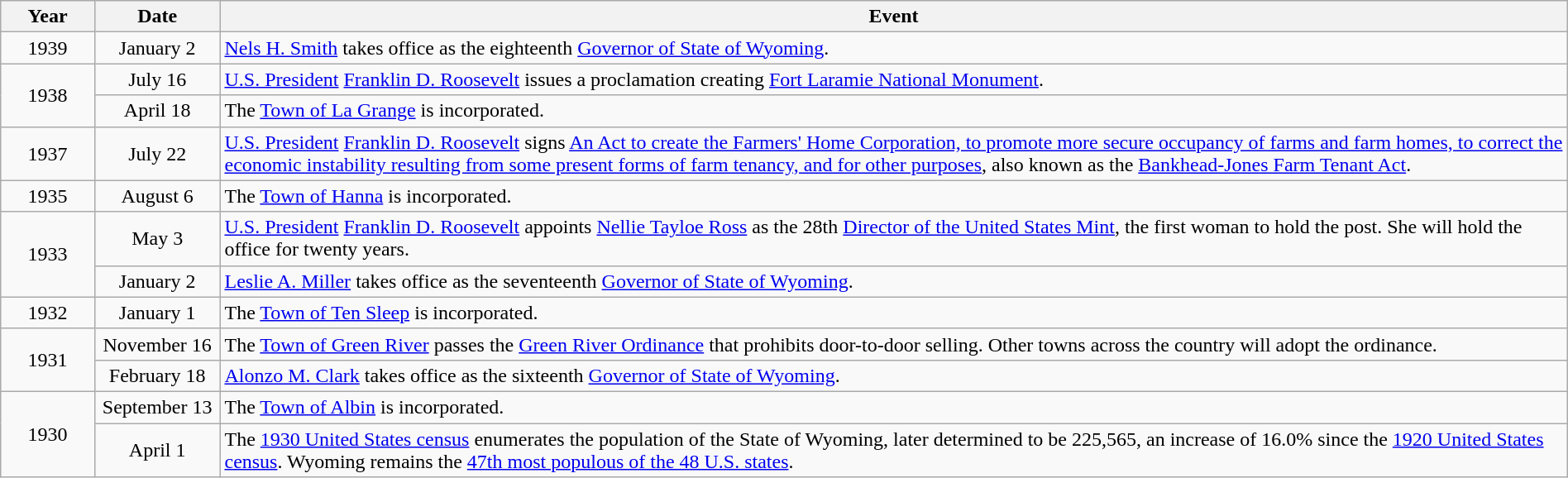<table class="wikitable" style="width:100%;">
<tr>
<th style="width:6%">Year</th>
<th style="width:8%">Date</th>
<th style="width:86%">Event</th>
</tr>
<tr>
<td align=center rowspan=1>1939</td>
<td align=center>January 2</td>
<td><a href='#'>Nels H. Smith</a> takes office as the eighteenth <a href='#'>Governor of State of Wyoming</a>.</td>
</tr>
<tr>
<td align=center rowspan=2>1938</td>
<td align=center>July 16</td>
<td><a href='#'>U.S. President</a> <a href='#'>Franklin D. Roosevelt</a> issues a proclamation creating <a href='#'>Fort Laramie National Monument</a>.</td>
</tr>
<tr>
<td align=center>April 18</td>
<td>The <a href='#'>Town of La Grange</a> is incorporated.</td>
</tr>
<tr>
<td align=center rowspan=1>1937</td>
<td align=center>July 22</td>
<td><a href='#'>U.S. President</a> <a href='#'>Franklin D. Roosevelt</a> signs <a href='#'>An Act to create the Farmers' Home Corporation, to promote more secure occupancy of farms and farm homes, to correct the economic instability resulting from some present forms of farm tenancy, and for other purposes</a>, also known as the <a href='#'>Bankhead-Jones Farm Tenant Act</a>.</td>
</tr>
<tr>
<td align=center rowspan=1>1935</td>
<td align=center>August 6</td>
<td>The <a href='#'>Town of Hanna</a> is incorporated.</td>
</tr>
<tr>
<td align=center rowspan=2>1933</td>
<td align=center>May 3</td>
<td><a href='#'>U.S. President</a> <a href='#'>Franklin D. Roosevelt</a> appoints <a href='#'>Nellie Tayloe Ross</a> as the 28th <a href='#'>Director of the United States Mint</a>, the first woman to hold the post. She will hold the office for twenty years.</td>
</tr>
<tr>
<td align=center>January 2</td>
<td><a href='#'>Leslie A. Miller</a> takes office as the seventeenth <a href='#'>Governor of State of Wyoming</a>.</td>
</tr>
<tr>
<td align=center rowspan=1>1932</td>
<td align=center>January 1</td>
<td>The <a href='#'>Town of Ten Sleep</a> is incorporated.</td>
</tr>
<tr>
<td align=center rowspan=2>1931</td>
<td align=center>November 16</td>
<td>The <a href='#'>Town of Green River</a> passes the <a href='#'>Green River Ordinance</a> that prohibits door-to-door selling.  Other towns across the country will adopt the ordinance.</td>
</tr>
<tr>
<td align=center>February 18</td>
<td><a href='#'>Alonzo M. Clark</a> takes office as the sixteenth <a href='#'>Governor of State of Wyoming</a>.</td>
</tr>
<tr>
<td align=center rowspan=2>1930</td>
<td align=center>September 13</td>
<td>The <a href='#'>Town of Albin</a> is incorporated.</td>
</tr>
<tr>
<td align=center>April 1</td>
<td>The <a href='#'>1930 United States census</a> enumerates the population of the State of Wyoming, later determined to be 225,565, an increase of 16.0% since the <a href='#'>1920 United States census</a>. Wyoming remains the <a href='#'>47th most populous of the 48 U.S. states</a>.</td>
</tr>
</table>
